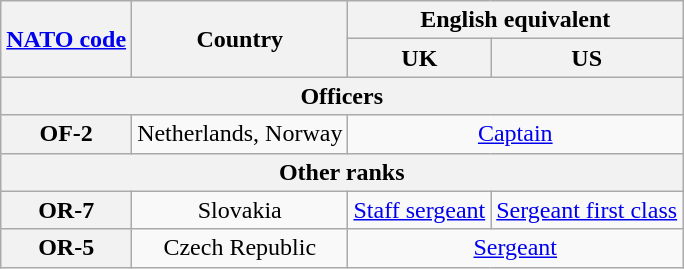<table class="wikitable plainrowheaders" style="text-align:center;" border="1">
<tr>
<th rowspan=2><a href='#'>NATO code</a></th>
<th rowspan=2>Country</th>
<th colspan=2>English equivalent</th>
</tr>
<tr>
<th>UK</th>
<th>US</th>
</tr>
<tr>
<th colspan=4>Officers</th>
</tr>
<tr>
<th>OF-2</th>
<td>Netherlands, Norway</td>
<td colspan=2><a href='#'>Captain</a></td>
</tr>
<tr>
<th colspan=4>Other ranks</th>
</tr>
<tr>
<th>OR-7</th>
<td>Slovakia</td>
<td><a href='#'>Staff sergeant</a></td>
<td><a href='#'>Sergeant first class</a></td>
</tr>
<tr>
<th>OR-5</th>
<td>Czech Republic</td>
<td colspan=2><a href='#'>Sergeant</a></td>
</tr>
</table>
